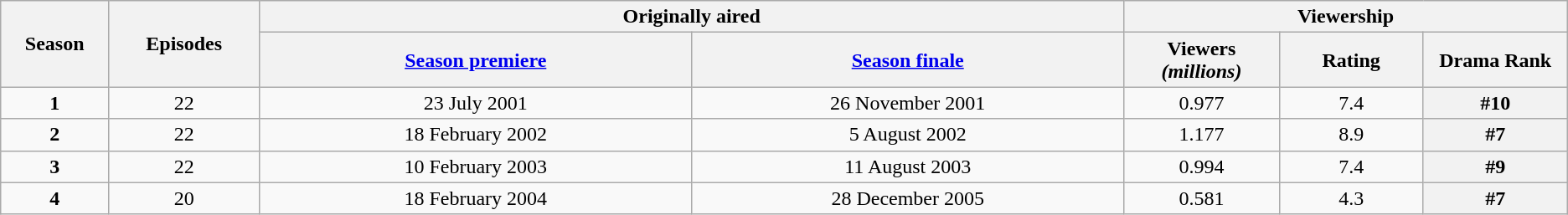<table class="wikitable">
<tr>
<th rowspan="2" width=3%>Season</th>
<th rowspan="2" width=5%>Episodes</th>
<th colspan="2">Originally aired</th>
<th colspan="3">Viewership</th>
</tr>
<tr>
<th width=15%><a href='#'>Season premiere</a></th>
<th width=15%><a href='#'>Season finale</a></th>
<th width=5%>Viewers <em>(millions)</em></th>
<th width=5%>Rating</th>
<th width=5%>Drama Rank</th>
</tr>
<tr>
<td align="center"><strong>1</strong></td>
<td align="center">22</td>
<td align="center">23 July 2001</td>
<td align="center">26 November 2001</td>
<td align="center">0.977</td>
<td align="center">7.4</td>
<th align="center">#10</th>
</tr>
<tr>
<td align="center"><strong>2</strong></td>
<td align="center">22</td>
<td align="center">18 February 2002</td>
<td align="center">5 August 2002</td>
<td align="center">1.177</td>
<td align="center">8.9</td>
<th align="center">#7</th>
</tr>
<tr>
<td align="center"><strong>3</strong></td>
<td align="center">22</td>
<td align="center">10 February 2003</td>
<td align="center">11 August 2003</td>
<td align="center">0.994</td>
<td align="center">7.4</td>
<th align="center">#9</th>
</tr>
<tr>
<td align="center"><strong>4</strong></td>
<td align="center">20</td>
<td align="center">18 February 2004</td>
<td align="center">28 December 2005</td>
<td align="center">0.581</td>
<td align="center">4.3</td>
<th align="center">#7</th>
</tr>
</table>
